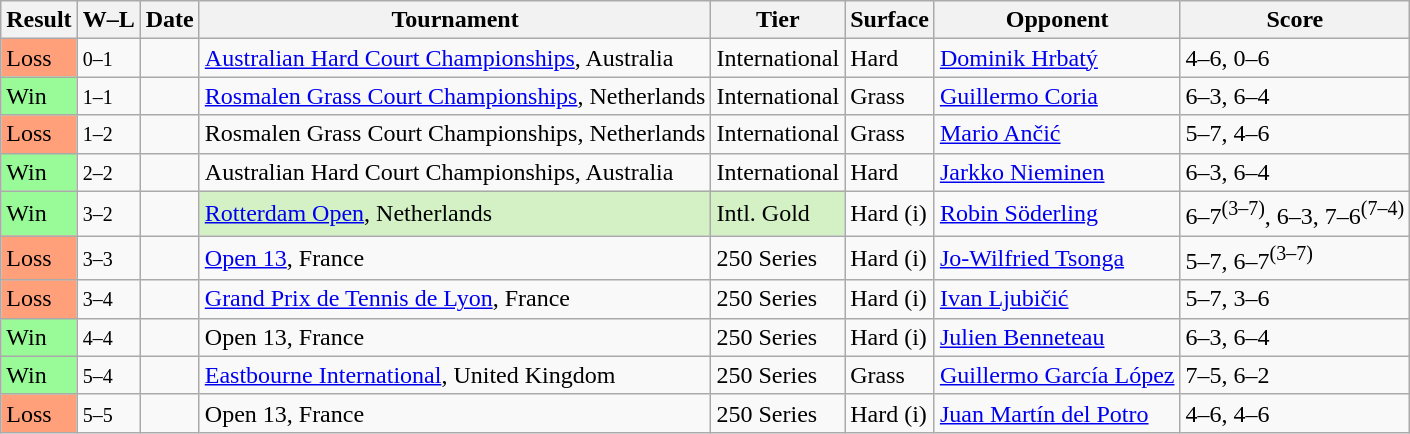<table class="sortable wikitable">
<tr>
<th>Result</th>
<th class=unsortable>W–L</th>
<th>Date</th>
<th>Tournament</th>
<th>Tier</th>
<th>Surface</th>
<th>Opponent</th>
<th class=unsortable>Score</th>
</tr>
<tr>
<td bgcolor=FFA07A>Loss</td>
<td><small>0–1</small></td>
<td><a href='#'></a></td>
<td><a href='#'>Australian Hard Court Championships</a>, Australia</td>
<td>International</td>
<td>Hard</td>
<td> <a href='#'>Dominik Hrbatý</a></td>
<td>4–6, 0–6</td>
</tr>
<tr>
<td bgcolor=98FB98>Win</td>
<td><small>1–1</small></td>
<td><a href='#'></a></td>
<td><a href='#'>Rosmalen Grass Court Championships</a>, Netherlands</td>
<td>International</td>
<td>Grass</td>
<td> <a href='#'>Guillermo Coria</a></td>
<td>6–3, 6–4</td>
</tr>
<tr>
<td bgcolor=FFA07A>Loss</td>
<td><small>1–2</small></td>
<td><a href='#'></a></td>
<td>Rosmalen Grass Court Championships, Netherlands</td>
<td>International</td>
<td>Grass</td>
<td> <a href='#'>Mario Ančić</a></td>
<td>5–7, 4–6</td>
</tr>
<tr>
<td bgcolor=98FB98>Win</td>
<td><small>2–2</small></td>
<td><a href='#'></a></td>
<td>Australian Hard Court Championships, Australia</td>
<td>International</td>
<td>Hard</td>
<td> <a href='#'>Jarkko Nieminen</a></td>
<td>6–3, 6–4</td>
</tr>
<tr>
<td bgcolor=98FB98>Win</td>
<td><small>3–2</small></td>
<td><a href='#'></a></td>
<td style="background:#d4f1c5;"><a href='#'>Rotterdam Open</a>, Netherlands</td>
<td style="background:#d4f1c5;">Intl. Gold</td>
<td>Hard (i)</td>
<td> <a href='#'>Robin Söderling</a></td>
<td>6–7<sup>(3–7)</sup>, 6–3, 7–6<sup>(7–4)</sup></td>
</tr>
<tr>
<td bgcolor=FFA07A>Loss</td>
<td><small>3–3</small></td>
<td><a href='#'></a></td>
<td><a href='#'>Open 13</a>, France</td>
<td>250 Series</td>
<td>Hard (i)</td>
<td> <a href='#'>Jo-Wilfried Tsonga</a></td>
<td>5–7, 6–7<sup>(3–7)</sup></td>
</tr>
<tr>
<td bgcolor=FFA07A>Loss</td>
<td><small>3–4</small></td>
<td><a href='#'></a></td>
<td><a href='#'>Grand Prix de Tennis de Lyon</a>, France</td>
<td>250 Series</td>
<td>Hard (i)</td>
<td> <a href='#'>Ivan Ljubičić</a></td>
<td>5–7, 3–6</td>
</tr>
<tr>
<td bgcolor=98FB98>Win</td>
<td><small>4–4</small></td>
<td><a href='#'></a></td>
<td>Open 13, France</td>
<td>250 Series</td>
<td>Hard (i)</td>
<td> <a href='#'>Julien Benneteau</a></td>
<td>6–3, 6–4</td>
</tr>
<tr>
<td bgcolor=98FB98>Win</td>
<td><small>5–4</small></td>
<td><a href='#'></a></td>
<td><a href='#'>Eastbourne International</a>, United Kingdom</td>
<td>250 Series</td>
<td>Grass</td>
<td> <a href='#'>Guillermo García López</a></td>
<td>7–5, 6–2</td>
</tr>
<tr>
<td bgcolor=FFA07A>Loss</td>
<td><small>5–5</small></td>
<td><a href='#'></a></td>
<td>Open 13, France</td>
<td>250 Series</td>
<td>Hard (i)</td>
<td> <a href='#'>Juan Martín del Potro</a></td>
<td>4–6, 4–6</td>
</tr>
</table>
